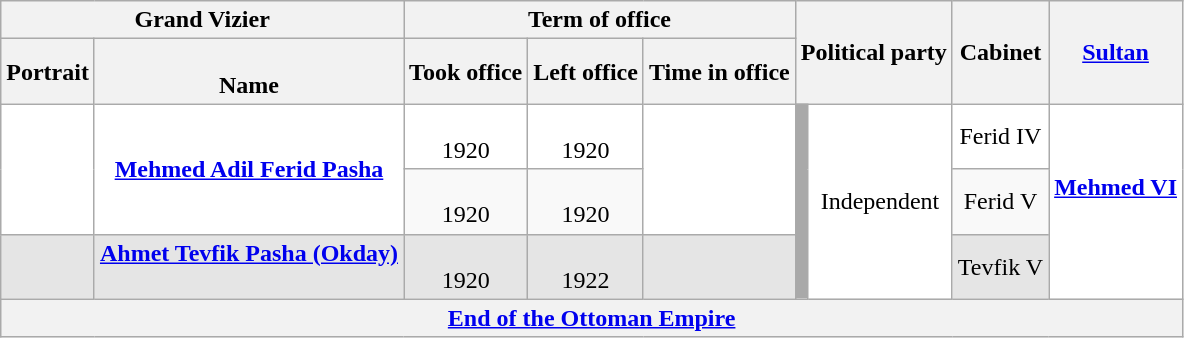<table class="wikitable mw-collapsible" style="text-align:center">
<tr>
<th colspan="2">Grand Vizier</th>
<th colspan="3">Term of office</th>
<th colspan="2" rowspan="2">Political party</th>
<th rowspan="2">Cabinet</th>
<th rowspan="2"><a href='#'>Sultan</a></th>
</tr>
<tr>
<th>Portrait</th>
<th><br>Name<br></th>
<th>Took office</th>
<th>Left office</th>
<th>Time in office</th>
</tr>
<tr bgcolor="#ffffff">
<td rowspan="2"></td>
<td rowspan="2"><br><a href='#'><strong>Mehmed Adil Ferid Pasha</strong></a><br><br></td>
<td><br>1920</td>
<td><br>1920</td>
<td rowspan="2"></td>
<td rowspan="3" style="background:#a9a9a9"></td>
<td rowspan="3">Independent</td>
<td>Ferid IV</td>
<td rowspan="3"><strong><a href='#'>Mehmed VI</a></strong><br><br></td>
</tr>
<tr>
<td><br>1920</td>
<td><br>1920</td>
<td>Ferid V</td>
</tr>
<tr bgcolor="#e5e5e5">
<td></td>
<td><a href='#'><strong>Ahmet Tevfik Pasha (Okday)</strong></a><br><br></td>
<td><br>1920</td>
<td><br>1922</td>
<td></td>
<td>Tevfik V</td>
</tr>
<tr>
<th colspan="9"><a href='#'>End of the Ottoman Empire</a></th>
</tr>
</table>
